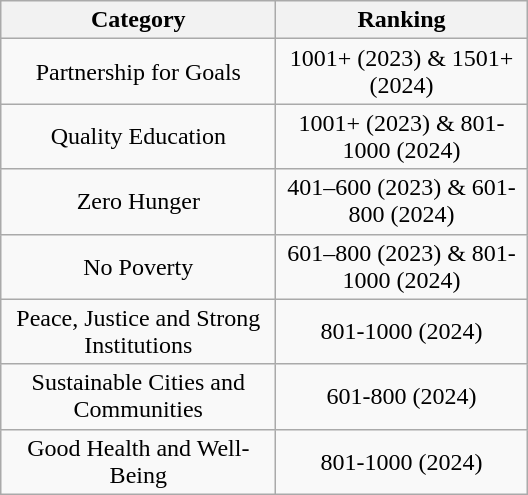<table class="wikitable floatleft" style="width: 22em; text-align:center;">
<tr>
<th style="text-align: center;"><strong>Category</strong></th>
<th style="text-align: center;"><strong>Ranking</strong></th>
</tr>
<tr>
<td>Partnership for Goals</td>
<td>1001+ (2023) & 1501+ (2024)</td>
</tr>
<tr>
<td>Quality Education</td>
<td>1001+ (2023) & 801-1000 (2024)</td>
</tr>
<tr>
<td>Zero Hunger</td>
<td>401–600 (2023) & 601-800 (2024)</td>
</tr>
<tr>
<td>No Poverty</td>
<td>601–800 (2023) & 801-1000 (2024)</td>
</tr>
<tr>
<td>Peace, Justice and Strong Institutions</td>
<td>801-1000 (2024)</td>
</tr>
<tr>
<td>Sustainable Cities and Communities</td>
<td>601-800 (2024)</td>
</tr>
<tr>
<td>Good Health and Well-Being</td>
<td>801-1000 (2024)</td>
</tr>
</table>
